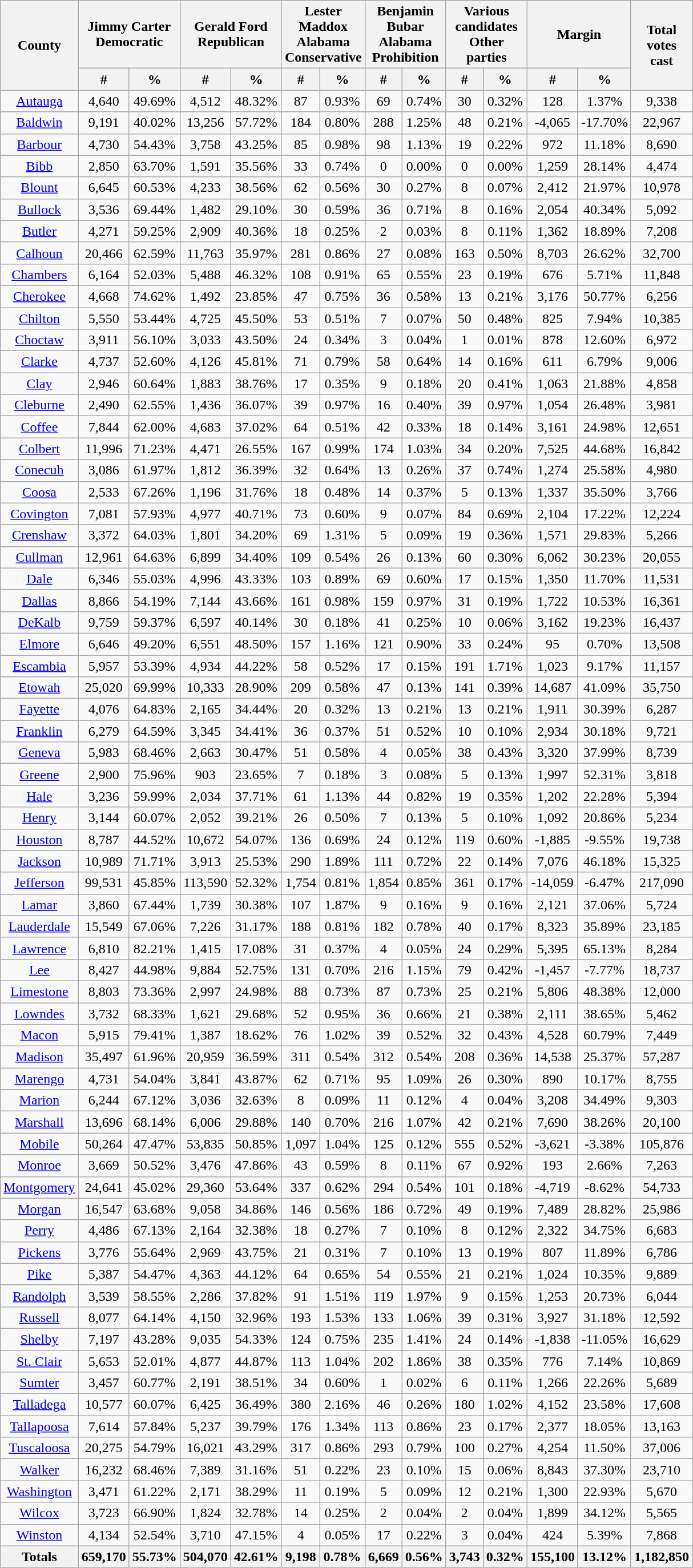<table width="60%" class="wikitable sortable">
<tr>
<th rowspan="2">County</th>
<th colspan="2">Jimmy Carter<br>Democratic</th>
<th colspan="2">Gerald Ford<br>Republican</th>
<th colspan="2">Lester Maddox<br>Alabama Conservative</th>
<th colspan="2">Benjamin Bubar<br>Alabama Prohibition</th>
<th colspan="2">Various candidates<br>Other parties</th>
<th colspan="2">Margin</th>
<th rowspan="2">Total votes cast</th>
</tr>
<tr bgcolor="lightgrey">
<th data-sort-type="number">#</th>
<th data-sort-type="number">%</th>
<th data-sort-type="number">#</th>
<th data-sort-type="number">%</th>
<th data-sort-type="number">#</th>
<th data-sort-type="number">%</th>
<th data-sort-type="number">#</th>
<th data-sort-type="number">%</th>
<th data-sort-type="number">#</th>
<th data-sort-type="number">%</th>
<th data-sort-type="number">#</th>
<th data-sort-type="number">%</th>
</tr>
<tr style="text-align:center;">
<td><a href='#'>Autauga</a></td>
<td>4,640</td>
<td>49.69%</td>
<td>4,512</td>
<td>48.32%</td>
<td>87</td>
<td>0.93%</td>
<td>69</td>
<td>0.74%</td>
<td>30</td>
<td>0.32%</td>
<td>128</td>
<td>1.37%</td>
<td>9,338</td>
</tr>
<tr style="text-align:center;">
<td><a href='#'>Baldwin</a></td>
<td>9,191</td>
<td>40.02%</td>
<td>13,256</td>
<td>57.72%</td>
<td>184</td>
<td>0.80%</td>
<td>288</td>
<td>1.25%</td>
<td>48</td>
<td>0.21%</td>
<td>-4,065</td>
<td>-17.70%</td>
<td>22,967</td>
</tr>
<tr style="text-align:center;">
<td><a href='#'>Barbour</a></td>
<td>4,730</td>
<td>54.43%</td>
<td>3,758</td>
<td>43.25%</td>
<td>85</td>
<td>0.98%</td>
<td>98</td>
<td>1.13%</td>
<td>19</td>
<td>0.22%</td>
<td>972</td>
<td>11.18%</td>
<td>8,690</td>
</tr>
<tr style="text-align:center;">
<td><a href='#'>Bibb</a></td>
<td>2,850</td>
<td>63.70%</td>
<td>1,591</td>
<td>35.56%</td>
<td>33</td>
<td>0.74%</td>
<td>0</td>
<td>0.00%</td>
<td>0</td>
<td>0.00%</td>
<td>1,259</td>
<td>28.14%</td>
<td>4,474</td>
</tr>
<tr style="text-align:center;">
<td><a href='#'>Blount</a></td>
<td>6,645</td>
<td>60.53%</td>
<td>4,233</td>
<td>38.56%</td>
<td>62</td>
<td>0.56%</td>
<td>30</td>
<td>0.27%</td>
<td>8</td>
<td>0.07%</td>
<td>2,412</td>
<td>21.97%</td>
<td>10,978</td>
</tr>
<tr style="text-align:center;">
<td><a href='#'>Bullock</a></td>
<td>3,536</td>
<td>69.44%</td>
<td>1,482</td>
<td>29.10%</td>
<td>30</td>
<td>0.59%</td>
<td>36</td>
<td>0.71%</td>
<td>8</td>
<td>0.16%</td>
<td>2,054</td>
<td>40.34%</td>
<td>5,092</td>
</tr>
<tr style="text-align:center;">
<td><a href='#'>Butler</a></td>
<td>4,271</td>
<td>59.25%</td>
<td>2,909</td>
<td>40.36%</td>
<td>18</td>
<td>0.25%</td>
<td>2</td>
<td>0.03%</td>
<td>8</td>
<td>0.11%</td>
<td>1,362</td>
<td>18.89%</td>
<td>7,208</td>
</tr>
<tr style="text-align:center;">
<td><a href='#'>Calhoun</a></td>
<td>20,466</td>
<td>62.59%</td>
<td>11,763</td>
<td>35.97%</td>
<td>281</td>
<td>0.86%</td>
<td>27</td>
<td>0.08%</td>
<td>163</td>
<td>0.50%</td>
<td>8,703</td>
<td>26.62%</td>
<td>32,700</td>
</tr>
<tr style="text-align:center;">
<td><a href='#'>Chambers</a></td>
<td>6,164</td>
<td>52.03%</td>
<td>5,488</td>
<td>46.32%</td>
<td>108</td>
<td>0.91%</td>
<td>65</td>
<td>0.55%</td>
<td>23</td>
<td>0.19%</td>
<td>676</td>
<td>5.71%</td>
<td>11,848</td>
</tr>
<tr style="text-align:center;">
<td><a href='#'>Cherokee</a></td>
<td>4,668</td>
<td>74.62%</td>
<td>1,492</td>
<td>23.85%</td>
<td>47</td>
<td>0.75%</td>
<td>36</td>
<td>0.58%</td>
<td>13</td>
<td>0.21%</td>
<td>3,176</td>
<td>50.77%</td>
<td>6,256</td>
</tr>
<tr style="text-align:center;">
<td><a href='#'>Chilton</a></td>
<td>5,550</td>
<td>53.44%</td>
<td>4,725</td>
<td>45.50%</td>
<td>53</td>
<td>0.51%</td>
<td>7</td>
<td>0.07%</td>
<td>50</td>
<td>0.48%</td>
<td>825</td>
<td>7.94%</td>
<td>10,385</td>
</tr>
<tr style="text-align:center;">
<td><a href='#'>Choctaw</a></td>
<td>3,911</td>
<td>56.10%</td>
<td>3,033</td>
<td>43.50%</td>
<td>24</td>
<td>0.34%</td>
<td>3</td>
<td>0.04%</td>
<td>1</td>
<td>0.01%</td>
<td>878</td>
<td>12.60%</td>
<td>6,972</td>
</tr>
<tr style="text-align:center;">
<td><a href='#'>Clarke</a></td>
<td>4,737</td>
<td>52.60%</td>
<td>4,126</td>
<td>45.81%</td>
<td>71</td>
<td>0.79%</td>
<td>58</td>
<td>0.64%</td>
<td>14</td>
<td>0.16%</td>
<td>611</td>
<td>6.79%</td>
<td>9,006</td>
</tr>
<tr style="text-align:center;">
<td><a href='#'>Clay</a></td>
<td>2,946</td>
<td>60.64%</td>
<td>1,883</td>
<td>38.76%</td>
<td>17</td>
<td>0.35%</td>
<td>9</td>
<td>0.18%</td>
<td>20</td>
<td>0.41%</td>
<td>1,063</td>
<td>21.88%</td>
<td>4,858</td>
</tr>
<tr style="text-align:center;">
<td><a href='#'>Cleburne</a></td>
<td>2,490</td>
<td>62.55%</td>
<td>1,436</td>
<td>36.07%</td>
<td>39</td>
<td>0.97%</td>
<td>16</td>
<td>0.40%</td>
<td>39</td>
<td>0.97%</td>
<td>1,054</td>
<td>26.48%</td>
<td>3,981</td>
</tr>
<tr style="text-align:center;">
<td><a href='#'>Coffee</a></td>
<td>7,844</td>
<td>62.00%</td>
<td>4,683</td>
<td>37.02%</td>
<td>64</td>
<td>0.51%</td>
<td>42</td>
<td>0.33%</td>
<td>18</td>
<td>0.14%</td>
<td>3,161</td>
<td>24.98%</td>
<td>12,651</td>
</tr>
<tr style="text-align:center;">
<td><a href='#'>Colbert</a></td>
<td>11,996</td>
<td>71.23%</td>
<td>4,471</td>
<td>26.55%</td>
<td>167</td>
<td>0.99%</td>
<td>174</td>
<td>1.03%</td>
<td>34</td>
<td>0.20%</td>
<td>7,525</td>
<td>44.68%</td>
<td>16,842</td>
</tr>
<tr style="text-align:center;">
<td><a href='#'>Conecuh</a></td>
<td>3,086</td>
<td>61.97%</td>
<td>1,812</td>
<td>36.39%</td>
<td>32</td>
<td>0.64%</td>
<td>13</td>
<td>0.26%</td>
<td>37</td>
<td>0.74%</td>
<td>1,274</td>
<td>25.58%</td>
<td>4,980</td>
</tr>
<tr style="text-align:center;">
<td><a href='#'>Coosa</a></td>
<td>2,533</td>
<td>67.26%</td>
<td>1,196</td>
<td>31.76%</td>
<td>18</td>
<td>0.48%</td>
<td>14</td>
<td>0.37%</td>
<td>5</td>
<td>0.13%</td>
<td>1,337</td>
<td>35.50%</td>
<td>3,766</td>
</tr>
<tr style="text-align:center;">
<td><a href='#'>Covington</a></td>
<td>7,081</td>
<td>57.93%</td>
<td>4,977</td>
<td>40.71%</td>
<td>73</td>
<td>0.60%</td>
<td>9</td>
<td>0.07%</td>
<td>84</td>
<td>0.69%</td>
<td>2,104</td>
<td>17.22%</td>
<td>12,224</td>
</tr>
<tr style="text-align:center;">
<td><a href='#'>Crenshaw</a></td>
<td>3,372</td>
<td>64.03%</td>
<td>1,801</td>
<td>34.20%</td>
<td>69</td>
<td>1.31%</td>
<td>5</td>
<td>0.09%</td>
<td>19</td>
<td>0.36%</td>
<td>1,571</td>
<td>29.83%</td>
<td>5,266</td>
</tr>
<tr style="text-align:center;">
<td><a href='#'>Cullman</a></td>
<td>12,961</td>
<td>64.63%</td>
<td>6,899</td>
<td>34.40%</td>
<td>109</td>
<td>0.54%</td>
<td>26</td>
<td>0.13%</td>
<td>60</td>
<td>0.30%</td>
<td>6,062</td>
<td>30.23%</td>
<td>20,055</td>
</tr>
<tr style="text-align:center;">
<td><a href='#'>Dale</a></td>
<td>6,346</td>
<td>55.03%</td>
<td>4,996</td>
<td>43.33%</td>
<td>103</td>
<td>0.89%</td>
<td>69</td>
<td>0.60%</td>
<td>17</td>
<td>0.15%</td>
<td>1,350</td>
<td>11.70%</td>
<td>11,531</td>
</tr>
<tr style="text-align:center;">
<td><a href='#'>Dallas</a></td>
<td>8,866</td>
<td>54.19%</td>
<td>7,144</td>
<td>43.66%</td>
<td>161</td>
<td>0.98%</td>
<td>159</td>
<td>0.97%</td>
<td>31</td>
<td>0.19%</td>
<td>1,722</td>
<td>10.53%</td>
<td>16,361</td>
</tr>
<tr style="text-align:center;">
<td><a href='#'>DeKalb</a></td>
<td>9,759</td>
<td>59.37%</td>
<td>6,597</td>
<td>40.14%</td>
<td>30</td>
<td>0.18%</td>
<td>41</td>
<td>0.25%</td>
<td>10</td>
<td>0.06%</td>
<td>3,162</td>
<td>19.23%</td>
<td>16,437</td>
</tr>
<tr style="text-align:center;">
<td><a href='#'>Elmore</a></td>
<td>6,646</td>
<td>49.20%</td>
<td>6,551</td>
<td>48.50%</td>
<td>157</td>
<td>1.16%</td>
<td>121</td>
<td>0.90%</td>
<td>33</td>
<td>0.24%</td>
<td>95</td>
<td>0.70%</td>
<td>13,508</td>
</tr>
<tr style="text-align:center;">
<td><a href='#'>Escambia</a></td>
<td>5,957</td>
<td>53.39%</td>
<td>4,934</td>
<td>44.22%</td>
<td>58</td>
<td>0.52%</td>
<td>17</td>
<td>0.15%</td>
<td>191</td>
<td>1.71%</td>
<td>1,023</td>
<td>9.17%</td>
<td>11,157</td>
</tr>
<tr style="text-align:center;">
<td><a href='#'>Etowah</a></td>
<td>25,020</td>
<td>69.99%</td>
<td>10,333</td>
<td>28.90%</td>
<td>209</td>
<td>0.58%</td>
<td>47</td>
<td>0.13%</td>
<td>141</td>
<td>0.39%</td>
<td>14,687</td>
<td>41.09%</td>
<td>35,750</td>
</tr>
<tr style="text-align:center;">
<td><a href='#'>Fayette</a></td>
<td>4,076</td>
<td>64.83%</td>
<td>2,165</td>
<td>34.44%</td>
<td>20</td>
<td>0.32%</td>
<td>13</td>
<td>0.21%</td>
<td>13</td>
<td>0.21%</td>
<td>1,911</td>
<td>30.39%</td>
<td>6,287</td>
</tr>
<tr style="text-align:center;">
<td><a href='#'>Franklin</a></td>
<td>6,279</td>
<td>64.59%</td>
<td>3,345</td>
<td>34.41%</td>
<td>36</td>
<td>0.37%</td>
<td>51</td>
<td>0.52%</td>
<td>10</td>
<td>0.10%</td>
<td>2,934</td>
<td>30.18%</td>
<td>9,721</td>
</tr>
<tr style="text-align:center;">
<td><a href='#'>Geneva</a></td>
<td>5,983</td>
<td>68.46%</td>
<td>2,663</td>
<td>30.47%</td>
<td>51</td>
<td>0.58%</td>
<td>4</td>
<td>0.05%</td>
<td>38</td>
<td>0.43%</td>
<td>3,320</td>
<td>37.99%</td>
<td>8,739</td>
</tr>
<tr style="text-align:center;">
<td><a href='#'>Greene</a></td>
<td>2,900</td>
<td>75.96%</td>
<td>903</td>
<td>23.65%</td>
<td>7</td>
<td>0.18%</td>
<td>3</td>
<td>0.08%</td>
<td>5</td>
<td>0.13%</td>
<td>1,997</td>
<td>52.31%</td>
<td>3,818</td>
</tr>
<tr style="text-align:center;">
<td><a href='#'>Hale</a></td>
<td>3,236</td>
<td>59.99%</td>
<td>2,034</td>
<td>37.71%</td>
<td>61</td>
<td>1.13%</td>
<td>44</td>
<td>0.82%</td>
<td>19</td>
<td>0.35%</td>
<td>1,202</td>
<td>22.28%</td>
<td>5,394</td>
</tr>
<tr style="text-align:center;">
<td><a href='#'>Henry</a></td>
<td>3,144</td>
<td>60.07%</td>
<td>2,052</td>
<td>39.21%</td>
<td>26</td>
<td>0.50%</td>
<td>7</td>
<td>0.13%</td>
<td>5</td>
<td>0.10%</td>
<td>1,092</td>
<td>20.86%</td>
<td>5,234</td>
</tr>
<tr style="text-align:center;">
<td><a href='#'>Houston</a></td>
<td>8,787</td>
<td>44.52%</td>
<td>10,672</td>
<td>54.07%</td>
<td>136</td>
<td>0.69%</td>
<td>24</td>
<td>0.12%</td>
<td>119</td>
<td>0.60%</td>
<td>-1,885</td>
<td>-9.55%</td>
<td>19,738</td>
</tr>
<tr style="text-align:center;">
<td><a href='#'>Jackson</a></td>
<td>10,989</td>
<td>71.71%</td>
<td>3,913</td>
<td>25.53%</td>
<td>290</td>
<td>1.89%</td>
<td>111</td>
<td>0.72%</td>
<td>22</td>
<td>0.14%</td>
<td>7,076</td>
<td>46.18%</td>
<td>15,325</td>
</tr>
<tr style="text-align:center;">
<td><a href='#'>Jefferson</a></td>
<td>99,531</td>
<td>45.85%</td>
<td>113,590</td>
<td>52.32%</td>
<td>1,754</td>
<td>0.81%</td>
<td>1,854</td>
<td>0.85%</td>
<td>361</td>
<td>0.17%</td>
<td>-14,059</td>
<td>-6.47%</td>
<td>217,090</td>
</tr>
<tr style="text-align:center;">
<td><a href='#'>Lamar</a></td>
<td>3,860</td>
<td>67.44%</td>
<td>1,739</td>
<td>30.38%</td>
<td>107</td>
<td>1.87%</td>
<td>9</td>
<td>0.16%</td>
<td>9</td>
<td>0.16%</td>
<td>2,121</td>
<td>37.06%</td>
<td>5,724</td>
</tr>
<tr style="text-align:center;">
<td><a href='#'>Lauderdale</a></td>
<td>15,549</td>
<td>67.06%</td>
<td>7,226</td>
<td>31.17%</td>
<td>188</td>
<td>0.81%</td>
<td>182</td>
<td>0.78%</td>
<td>40</td>
<td>0.17%</td>
<td>8,323</td>
<td>35.89%</td>
<td>23,185</td>
</tr>
<tr style="text-align:center;">
<td><a href='#'>Lawrence</a></td>
<td>6,810</td>
<td>82.21%</td>
<td>1,415</td>
<td>17.08%</td>
<td>31</td>
<td>0.37%</td>
<td>4</td>
<td>0.05%</td>
<td>24</td>
<td>0.29%</td>
<td>5,395</td>
<td>65.13%</td>
<td>8,284</td>
</tr>
<tr style="text-align:center;">
<td><a href='#'>Lee</a></td>
<td>8,427</td>
<td>44.98%</td>
<td>9,884</td>
<td>52.75%</td>
<td>131</td>
<td>0.70%</td>
<td>216</td>
<td>1.15%</td>
<td>79</td>
<td>0.42%</td>
<td>-1,457</td>
<td>-7.77%</td>
<td>18,737</td>
</tr>
<tr style="text-align:center;">
<td><a href='#'>Limestone</a></td>
<td>8,803</td>
<td>73.36%</td>
<td>2,997</td>
<td>24.98%</td>
<td>88</td>
<td>0.73%</td>
<td>87</td>
<td>0.73%</td>
<td>25</td>
<td>0.21%</td>
<td>5,806</td>
<td>48.38%</td>
<td>12,000</td>
</tr>
<tr style="text-align:center;">
<td><a href='#'>Lowndes</a></td>
<td>3,732</td>
<td>68.33%</td>
<td>1,621</td>
<td>29.68%</td>
<td>52</td>
<td>0.95%</td>
<td>36</td>
<td>0.66%</td>
<td>21</td>
<td>0.38%</td>
<td>2,111</td>
<td>38.65%</td>
<td>5,462</td>
</tr>
<tr style="text-align:center;">
<td><a href='#'>Macon</a></td>
<td>5,915</td>
<td>79.41%</td>
<td>1,387</td>
<td>18.62%</td>
<td>76</td>
<td>1.02%</td>
<td>39</td>
<td>0.52%</td>
<td>32</td>
<td>0.43%</td>
<td>4,528</td>
<td>60.79%</td>
<td>7,449</td>
</tr>
<tr style="text-align:center;">
<td><a href='#'>Madison</a></td>
<td>35,497</td>
<td>61.96%</td>
<td>20,959</td>
<td>36.59%</td>
<td>311</td>
<td>0.54%</td>
<td>312</td>
<td>0.54%</td>
<td>208</td>
<td>0.36%</td>
<td>14,538</td>
<td>25.37%</td>
<td>57,287</td>
</tr>
<tr style="text-align:center;">
<td><a href='#'>Marengo</a></td>
<td>4,731</td>
<td>54.04%</td>
<td>3,841</td>
<td>43.87%</td>
<td>62</td>
<td>0.71%</td>
<td>95</td>
<td>1.09%</td>
<td>26</td>
<td>0.30%</td>
<td>890</td>
<td>10.17%</td>
<td>8,755</td>
</tr>
<tr style="text-align:center;">
<td><a href='#'>Marion</a></td>
<td>6,244</td>
<td>67.12%</td>
<td>3,036</td>
<td>32.63%</td>
<td>8</td>
<td>0.09%</td>
<td>11</td>
<td>0.12%</td>
<td>4</td>
<td>0.04%</td>
<td>3,208</td>
<td>34.49%</td>
<td>9,303</td>
</tr>
<tr style="text-align:center;">
<td><a href='#'>Marshall</a></td>
<td>13,696</td>
<td>68.14%</td>
<td>6,006</td>
<td>29.88%</td>
<td>140</td>
<td>0.70%</td>
<td>216</td>
<td>1.07%</td>
<td>42</td>
<td>0.21%</td>
<td>7,690</td>
<td>38.26%</td>
<td>20,100</td>
</tr>
<tr style="text-align:center;">
<td><a href='#'>Mobile</a></td>
<td>50,264</td>
<td>47.47%</td>
<td>53,835</td>
<td>50.85%</td>
<td>1,097</td>
<td>1.04%</td>
<td>125</td>
<td>0.12%</td>
<td>555</td>
<td>0.52%</td>
<td>-3,621</td>
<td>-3.38%</td>
<td>105,876</td>
</tr>
<tr style="text-align:center;">
<td><a href='#'>Monroe</a></td>
<td>3,669</td>
<td>50.52%</td>
<td>3,476</td>
<td>47.86%</td>
<td>43</td>
<td>0.59%</td>
<td>8</td>
<td>0.11%</td>
<td>67</td>
<td>0.92%</td>
<td>193</td>
<td>2.66%</td>
<td>7,263</td>
</tr>
<tr style="text-align:center;">
<td><a href='#'>Montgomery</a></td>
<td>24,641</td>
<td>45.02%</td>
<td>29,360</td>
<td>53.64%</td>
<td>337</td>
<td>0.62%</td>
<td>294</td>
<td>0.54%</td>
<td>101</td>
<td>0.18%</td>
<td>-4,719</td>
<td>-8.62%</td>
<td>54,733</td>
</tr>
<tr style="text-align:center;">
<td><a href='#'>Morgan</a></td>
<td>16,547</td>
<td>63.68%</td>
<td>9,058</td>
<td>34.86%</td>
<td>146</td>
<td>0.56%</td>
<td>186</td>
<td>0.72%</td>
<td>49</td>
<td>0.19%</td>
<td>7,489</td>
<td>28.82%</td>
<td>25,986</td>
</tr>
<tr style="text-align:center;">
<td><a href='#'>Perry</a></td>
<td>4,486</td>
<td>67.13%</td>
<td>2,164</td>
<td>32.38%</td>
<td>18</td>
<td>0.27%</td>
<td>7</td>
<td>0.10%</td>
<td>8</td>
<td>0.12%</td>
<td>2,322</td>
<td>34.75%</td>
<td>6,683</td>
</tr>
<tr style="text-align:center;">
<td><a href='#'>Pickens</a></td>
<td>3,776</td>
<td>55.64%</td>
<td>2,969</td>
<td>43.75%</td>
<td>21</td>
<td>0.31%</td>
<td>7</td>
<td>0.10%</td>
<td>13</td>
<td>0.19%</td>
<td>807</td>
<td>11.89%</td>
<td>6,786</td>
</tr>
<tr style="text-align:center;">
<td><a href='#'>Pike</a></td>
<td>5,387</td>
<td>54.47%</td>
<td>4,363</td>
<td>44.12%</td>
<td>64</td>
<td>0.65%</td>
<td>54</td>
<td>0.55%</td>
<td>21</td>
<td>0.21%</td>
<td>1,024</td>
<td>10.35%</td>
<td>9,889</td>
</tr>
<tr style="text-align:center;">
<td><a href='#'>Randolph</a></td>
<td>3,539</td>
<td>58.55%</td>
<td>2,286</td>
<td>37.82%</td>
<td>91</td>
<td>1.51%</td>
<td>119</td>
<td>1.97%</td>
<td>9</td>
<td>0.15%</td>
<td>1,253</td>
<td>20.73%</td>
<td>6,044</td>
</tr>
<tr style="text-align:center;">
<td><a href='#'>Russell</a></td>
<td>8,077</td>
<td>64.14%</td>
<td>4,150</td>
<td>32.96%</td>
<td>193</td>
<td>1.53%</td>
<td>133</td>
<td>1.06%</td>
<td>39</td>
<td>0.31%</td>
<td>3,927</td>
<td>31.18%</td>
<td>12,592</td>
</tr>
<tr style="text-align:center;">
<td><a href='#'>Shelby</a></td>
<td>7,197</td>
<td>43.28%</td>
<td>9,035</td>
<td>54.33%</td>
<td>124</td>
<td>0.75%</td>
<td>235</td>
<td>1.41%</td>
<td>24</td>
<td>0.14%</td>
<td>-1,838</td>
<td>-11.05%</td>
<td>16,629</td>
</tr>
<tr style="text-align:center;">
<td><a href='#'>St. Clair</a></td>
<td>5,653</td>
<td>52.01%</td>
<td>4,877</td>
<td>44.87%</td>
<td>113</td>
<td>1.04%</td>
<td>202</td>
<td>1.86%</td>
<td>38</td>
<td>0.35%</td>
<td>776</td>
<td>7.14%</td>
<td>10,869</td>
</tr>
<tr style="text-align:center;">
<td><a href='#'>Sumter</a></td>
<td>3,457</td>
<td>60.77%</td>
<td>2,191</td>
<td>38.51%</td>
<td>34</td>
<td>0.60%</td>
<td>1</td>
<td>0.02%</td>
<td>6</td>
<td>0.11%</td>
<td>1,266</td>
<td>22.26%</td>
<td>5,689</td>
</tr>
<tr style="text-align:center;">
<td><a href='#'>Talladega</a></td>
<td>10,577</td>
<td>60.07%</td>
<td>6,425</td>
<td>36.49%</td>
<td>380</td>
<td>2.16%</td>
<td>46</td>
<td>0.26%</td>
<td>180</td>
<td>1.02%</td>
<td>4,152</td>
<td>23.58%</td>
<td>17,608</td>
</tr>
<tr style="text-align:center;">
<td><a href='#'>Tallapoosa</a></td>
<td>7,614</td>
<td>57.84%</td>
<td>5,237</td>
<td>39.79%</td>
<td>176</td>
<td>1.34%</td>
<td>113</td>
<td>0.86%</td>
<td>23</td>
<td>0.17%</td>
<td>2,377</td>
<td>18.05%</td>
<td>13,163</td>
</tr>
<tr style="text-align:center;">
<td><a href='#'>Tuscaloosa</a></td>
<td>20,275</td>
<td>54.79%</td>
<td>16,021</td>
<td>43.29%</td>
<td>317</td>
<td>0.86%</td>
<td>293</td>
<td>0.79%</td>
<td>100</td>
<td>0.27%</td>
<td>4,254</td>
<td>11.50%</td>
<td>37,006</td>
</tr>
<tr style="text-align:center;">
<td><a href='#'>Walker</a></td>
<td>16,232</td>
<td>68.46%</td>
<td>7,389</td>
<td>31.16%</td>
<td>51</td>
<td>0.22%</td>
<td>23</td>
<td>0.10%</td>
<td>15</td>
<td>0.06%</td>
<td>8,843</td>
<td>37.30%</td>
<td>23,710</td>
</tr>
<tr style="text-align:center;">
<td><a href='#'>Washington</a></td>
<td>3,471</td>
<td>61.22%</td>
<td>2,171</td>
<td>38.29%</td>
<td>11</td>
<td>0.19%</td>
<td>5</td>
<td>0.09%</td>
<td>12</td>
<td>0.21%</td>
<td>1,300</td>
<td>22.93%</td>
<td>5,670</td>
</tr>
<tr style="text-align:center;">
<td><a href='#'>Wilcox</a></td>
<td>3,723</td>
<td>66.90%</td>
<td>1,824</td>
<td>32.78%</td>
<td>14</td>
<td>0.25%</td>
<td>2</td>
<td>0.04%</td>
<td>2</td>
<td>0.04%</td>
<td>1,899</td>
<td>34.12%</td>
<td>5,565</td>
</tr>
<tr style="text-align:center;">
<td><a href='#'>Winston</a></td>
<td>4,134</td>
<td>52.54%</td>
<td>3,710</td>
<td>47.15%</td>
<td>4</td>
<td>0.05%</td>
<td>17</td>
<td>0.22%</td>
<td>3</td>
<td>0.04%</td>
<td>424</td>
<td>5.39%</td>
<td>7,868</td>
</tr>
<tr style="text-align:center;">
<th>Totals</th>
<th>659,170</th>
<th>55.73%</th>
<th>504,070</th>
<th>42.61%</th>
<th>9,198</th>
<th>0.78%</th>
<th>6,669</th>
<th>0.56%</th>
<th>3,743</th>
<th>0.32%</th>
<th>155,100</th>
<th>13.12%</th>
<th>1,182,850</th>
</tr>
</table>
